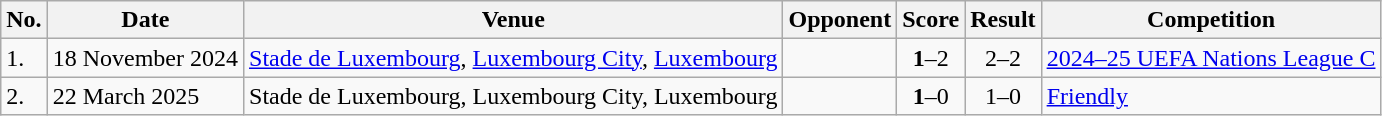<table class="wikitable" style="font-size:100%;">
<tr>
<th>No.</th>
<th>Date</th>
<th>Venue</th>
<th>Opponent</th>
<th>Score</th>
<th>Result</th>
<th>Competition</th>
</tr>
<tr>
<td>1.</td>
<td>18 November 2024</td>
<td><a href='#'>Stade de Luxembourg</a>, <a href='#'>Luxembourg City</a>, <a href='#'>Luxembourg</a></td>
<td></td>
<td align=center><strong>1</strong>–2</td>
<td align=center>2–2</td>
<td><a href='#'>2024–25 UEFA Nations League C</a></td>
</tr>
<tr>
<td>2.</td>
<td>22 March 2025</td>
<td>Stade de Luxembourg, Luxembourg City, Luxembourg</td>
<td></td>
<td align=center><strong>1</strong>–0</td>
<td align=center>1–0</td>
<td><a href='#'>Friendly</a></td>
</tr>
</table>
